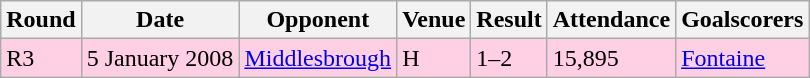<table class="wikitable">
<tr>
<th>Round</th>
<th>Date</th>
<th>Opponent</th>
<th>Venue</th>
<th>Result</th>
<th>Attendance</th>
<th>Goalscorers</th>
</tr>
<tr style="background-color: #ffd0e3;">
<td>R3</td>
<td>5 January 2008</td>
<td><a href='#'>Middlesbrough</a></td>
<td>H</td>
<td>1–2</td>
<td>15,895</td>
<td><a href='#'>Fontaine</a></td>
</tr>
</table>
